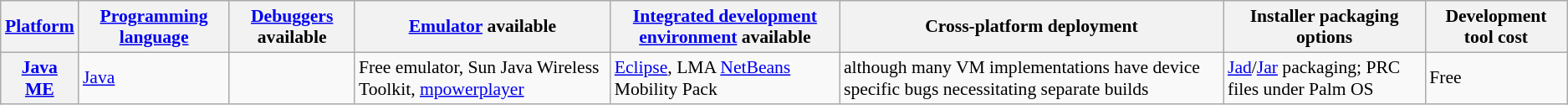<table class="wikitable sortable" style="font-size:90%">
<tr>
<th><a href='#'>Platform</a></th>
<th><a href='#'>Programming language</a></th>
<th><a href='#'>Debuggers</a> available</th>
<th><a href='#'>Emulator</a> available</th>
<th><a href='#'>Integrated development environment</a> available</th>
<th>Cross-platform deployment</th>
<th>Installer packaging options</th>
<th>Development tool cost</th>
</tr>
<tr>
<th><a href='#'>Java ME</a></th>
<td><a href='#'>Java</a></td>
<td></td>
<td>Free emulator, Sun Java Wireless Toolkit, <a href='#'>mpowerplayer</a></td>
<td><a href='#'>Eclipse</a>, LMA <a href='#'>NetBeans</a> Mobility Pack</td>
<td> although many VM implementations have device specific bugs necessitating separate builds</td>
<td><a href='#'>Jad</a>/<a href='#'>Jar</a> packaging; PRC files under Palm OS</td>
<td>Free</td>
</tr>
</table>
